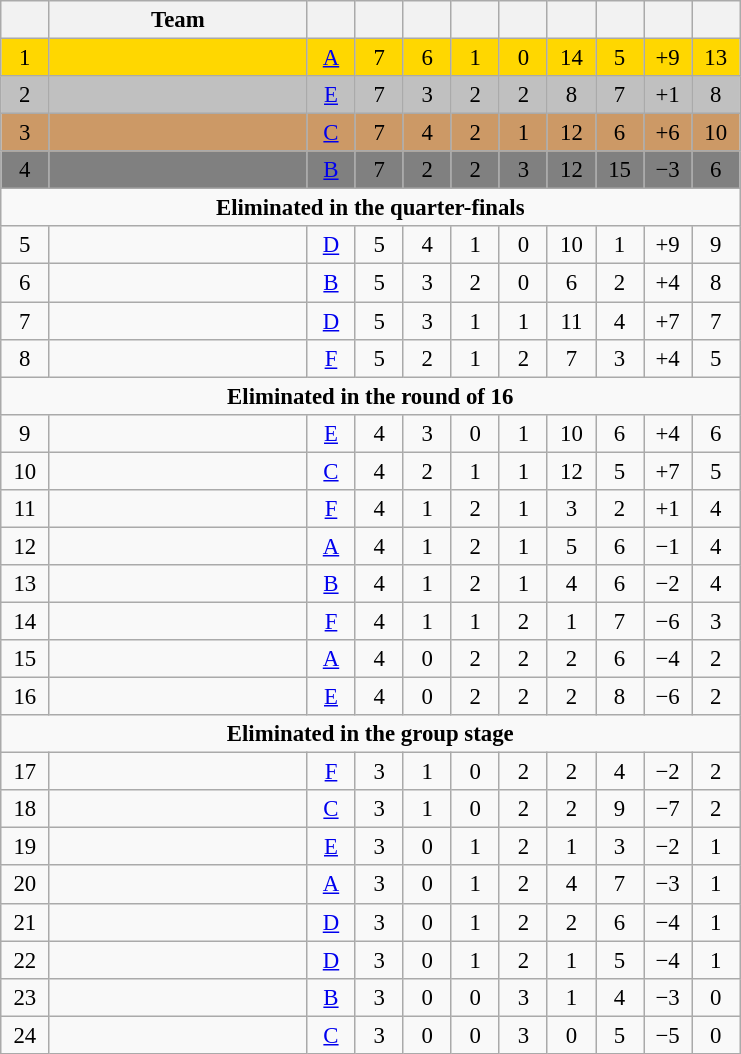<table class="wikitable" style="font-size:95%;text-align:center">
<tr>
<th width=25></th>
<th width=165>Team</th>
<th width=25></th>
<th width=25></th>
<th width=25></th>
<th width=25></th>
<th width=25></th>
<th width=25></th>
<th width=25></th>
<th width=25></th>
<th width=25></th>
</tr>
<tr style="background:gold">
<td>1</td>
<td style="text-align:left"></td>
<td><a href='#'>A</a></td>
<td>7</td>
<td>6</td>
<td>1</td>
<td>0</td>
<td>14</td>
<td>5</td>
<td>+9</td>
<td>13</td>
</tr>
<tr style="background:silver">
<td>2</td>
<td style="text-align:left"></td>
<td><a href='#'>E</a></td>
<td>7</td>
<td>3</td>
<td>2</td>
<td>2</td>
<td>8</td>
<td>7</td>
<td>+1</td>
<td>8</td>
</tr>
<tr style="background:#c96">
<td>3</td>
<td style="text-align:left"></td>
<td><a href='#'>C</a></td>
<td>7</td>
<td>4</td>
<td>2</td>
<td>1</td>
<td>12</td>
<td>6</td>
<td>+6</td>
<td>10</td>
</tr>
<tr style="background:gray">
<td>4</td>
<td style="text-align:left"></td>
<td><a href='#'>B</a></td>
<td>7</td>
<td>2</td>
<td>2</td>
<td>3</td>
<td>12</td>
<td>15</td>
<td>−3</td>
<td>6</td>
</tr>
<tr>
<td colspan="11"><strong>Eliminated in the quarter-finals</strong></td>
</tr>
<tr>
<td>5</td>
<td style="text-align:left"></td>
<td><a href='#'>D</a></td>
<td>5</td>
<td>4</td>
<td>1</td>
<td>0</td>
<td>10</td>
<td>1</td>
<td>+9</td>
<td>9</td>
</tr>
<tr>
<td>6</td>
<td style="text-align:left"></td>
<td><a href='#'>B</a></td>
<td>5</td>
<td>3</td>
<td>2</td>
<td>0</td>
<td>6</td>
<td>2</td>
<td>+4</td>
<td>8</td>
</tr>
<tr>
<td>7</td>
<td style="text-align:left"></td>
<td><a href='#'>D</a></td>
<td>5</td>
<td>3</td>
<td>1</td>
<td>1</td>
<td>11</td>
<td>4</td>
<td>+7</td>
<td>7</td>
</tr>
<tr>
<td>8</td>
<td style="text-align:left"></td>
<td><a href='#'>F</a></td>
<td>5</td>
<td>2</td>
<td>1</td>
<td>2</td>
<td>7</td>
<td>3</td>
<td>+4</td>
<td>5</td>
</tr>
<tr>
<td colspan="11"><strong>Eliminated in the round of 16</strong></td>
</tr>
<tr>
<td>9</td>
<td style="text-align:left"></td>
<td><a href='#'>E</a></td>
<td>4</td>
<td>3</td>
<td>0</td>
<td>1</td>
<td>10</td>
<td>6</td>
<td>+4</td>
<td>6</td>
</tr>
<tr>
<td>10</td>
<td style="text-align:left"></td>
<td><a href='#'>C</a></td>
<td>4</td>
<td>2</td>
<td>1</td>
<td>1</td>
<td>12</td>
<td>5</td>
<td>+7</td>
<td>5</td>
</tr>
<tr>
<td>11</td>
<td style="text-align:left"></td>
<td><a href='#'>F</a></td>
<td>4</td>
<td>1</td>
<td>2</td>
<td>1</td>
<td>3</td>
<td>2</td>
<td>+1</td>
<td>4</td>
</tr>
<tr>
<td>12</td>
<td style="text-align:left"></td>
<td><a href='#'>A</a></td>
<td>4</td>
<td>1</td>
<td>2</td>
<td>1</td>
<td>5</td>
<td>6</td>
<td>−1</td>
<td>4</td>
</tr>
<tr>
<td>13</td>
<td style="text-align:left"></td>
<td><a href='#'>B</a></td>
<td>4</td>
<td>1</td>
<td>2</td>
<td>1</td>
<td>4</td>
<td>6</td>
<td>−2</td>
<td>4</td>
</tr>
<tr>
<td>14</td>
<td style="text-align:left"></td>
<td><a href='#'>F</a></td>
<td>4</td>
<td>1</td>
<td>1</td>
<td>2</td>
<td>1</td>
<td>7</td>
<td>−6</td>
<td>3</td>
</tr>
<tr>
<td>15</td>
<td style="text-align:left"></td>
<td><a href='#'>A</a></td>
<td>4</td>
<td>0</td>
<td>2</td>
<td>2</td>
<td>2</td>
<td>6</td>
<td>−4</td>
<td>2</td>
</tr>
<tr>
<td>16</td>
<td style="text-align:left"></td>
<td><a href='#'>E</a></td>
<td>4</td>
<td>0</td>
<td>2</td>
<td>2</td>
<td>2</td>
<td>8</td>
<td>−6</td>
<td>2</td>
</tr>
<tr>
<td colspan="11"><strong>Eliminated in the group stage</strong></td>
</tr>
<tr>
<td>17</td>
<td style="text-align:left"></td>
<td><a href='#'>F</a></td>
<td>3</td>
<td>1</td>
<td>0</td>
<td>2</td>
<td>2</td>
<td>4</td>
<td>−2</td>
<td>2</td>
</tr>
<tr>
<td>18</td>
<td style="text-align:left"></td>
<td><a href='#'>C</a></td>
<td>3</td>
<td>1</td>
<td>0</td>
<td>2</td>
<td>2</td>
<td>9</td>
<td>−7</td>
<td>2</td>
</tr>
<tr>
<td>19</td>
<td style="text-align:left"></td>
<td><a href='#'>E</a></td>
<td>3</td>
<td>0</td>
<td>1</td>
<td>2</td>
<td>1</td>
<td>3</td>
<td>−2</td>
<td>1</td>
</tr>
<tr>
<td>20</td>
<td style="text-align:left"></td>
<td><a href='#'>A</a></td>
<td>3</td>
<td>0</td>
<td>1</td>
<td>2</td>
<td>4</td>
<td>7</td>
<td>−3</td>
<td>1</td>
</tr>
<tr>
<td>21</td>
<td style="text-align:left"></td>
<td><a href='#'>D</a></td>
<td>3</td>
<td>0</td>
<td>1</td>
<td>2</td>
<td>2</td>
<td>6</td>
<td>−4</td>
<td>1</td>
</tr>
<tr>
<td>22</td>
<td style="text-align:left"></td>
<td><a href='#'>D</a></td>
<td>3</td>
<td>0</td>
<td>1</td>
<td>2</td>
<td>1</td>
<td>5</td>
<td>−4</td>
<td>1</td>
</tr>
<tr>
<td>23</td>
<td style="text-align:left"></td>
<td><a href='#'>B</a></td>
<td>3</td>
<td>0</td>
<td>0</td>
<td>3</td>
<td>1</td>
<td>4</td>
<td>−3</td>
<td>0</td>
</tr>
<tr>
<td>24</td>
<td style="text-align:left"></td>
<td><a href='#'>C</a></td>
<td>3</td>
<td>0</td>
<td>0</td>
<td>3</td>
<td>0</td>
<td>5</td>
<td>−5</td>
<td>0</td>
</tr>
</table>
